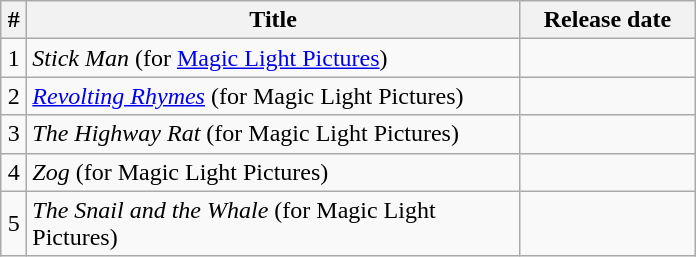<table class="wikitable sortable">
<tr>
<th width=10>#</th>
<th width=321>Title</th>
<th width=110>Release date</th>
</tr>
<tr>
<td style="text-align:center;">1</td>
<td style="text-align:left;"><em>Stick Man</em>  (for <a href='#'>Magic Light Pictures</a>)</td>
<td style="text-align:right;"></td>
</tr>
<tr>
<td style="text-align:center;">2</td>
<td><em><a href='#'>Revolting Rhymes</a></em> (for Magic Light Pictures)</td>
<td style="text-align:right;"></td>
</tr>
<tr>
<td style="text-align:center;">3</td>
<td><em>The Highway Rat</em>  (for Magic Light Pictures)</td>
<td style="text-align:right;"></td>
</tr>
<tr>
<td style="text-align:center;">4</td>
<td><em>Zog</em>  (for Magic Light Pictures)</td>
<td style="text-align:right;"></td>
</tr>
<tr>
<td style="text-align:center;">5</td>
<td><em>The Snail and the Whale</em>  (for Magic Light Pictures)</td>
<td style="text-align:right;"></td>
</tr>
</table>
